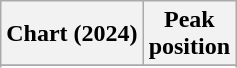<table class="wikitable sortable plainrowheaders" style="text-align:center">
<tr>
<th scope="col">Chart (2024)</th>
<th scope="col">Peak<br>position</th>
</tr>
<tr>
</tr>
<tr>
</tr>
<tr>
</tr>
<tr>
</tr>
<tr>
</tr>
<tr>
</tr>
<tr>
</tr>
</table>
